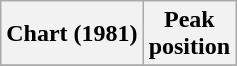<table class="wikitable">
<tr>
<th>Chart (1981)</th>
<th>Peak<br>position</th>
</tr>
<tr>
</tr>
</table>
